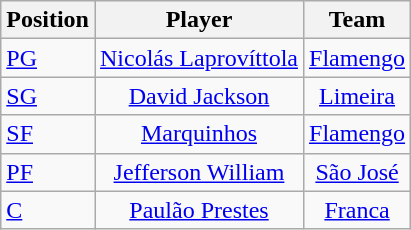<table class="wikitable">
<tr>
<th>Position</th>
<th>Player</th>
<th>Team</th>
</tr>
<tr>
<td><a href='#'>PG</a></td>
<td align=center><a href='#'>Nicolás Laprovíttola</a></td>
<td align=center><a href='#'>Flamengo</a></td>
</tr>
<tr>
<td><a href='#'>SG</a></td>
<td align=center><a href='#'>David Jackson</a></td>
<td align=center><a href='#'>Limeira</a></td>
</tr>
<tr>
<td><a href='#'>SF</a></td>
<td align=center><a href='#'>Marquinhos</a></td>
<td align=center><a href='#'>Flamengo</a></td>
</tr>
<tr>
<td><a href='#'>PF</a></td>
<td align=center><a href='#'>Jefferson William</a></td>
<td align=center><a href='#'>São José</a></td>
</tr>
<tr>
<td><a href='#'>C</a></td>
<td align=center><a href='#'>Paulão Prestes</a></td>
<td align=center><a href='#'>Franca</a></td>
</tr>
</table>
